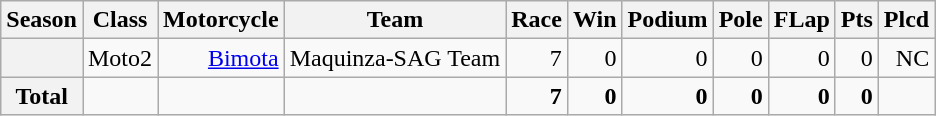<table class="wikitable" style=text-align:right>
<tr>
<th>Season</th>
<th>Class</th>
<th>Motorcycle</th>
<th>Team</th>
<th>Race</th>
<th>Win</th>
<th>Podium</th>
<th>Pole</th>
<th>FLap</th>
<th>Pts</th>
<th>Plcd</th>
</tr>
<tr>
<th></th>
<td>Moto2</td>
<td><a href='#'>Bimota</a></td>
<td>Maquinza-SAG Team</td>
<td>7</td>
<td>0</td>
<td>0</td>
<td>0</td>
<td>0</td>
<td>0</td>
<td>NC</td>
</tr>
<tr>
<th>Total</th>
<td></td>
<td></td>
<td></td>
<td><strong>7</strong></td>
<td><strong>0</strong></td>
<td><strong>0</strong></td>
<td><strong>0</strong></td>
<td><strong>0</strong></td>
<td><strong>0</strong></td>
<td></td>
</tr>
</table>
